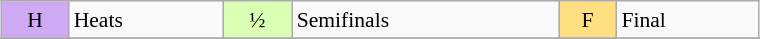<table class="wikitable" style="margin:0.5em auto; font-size:90%; line-height:1.25em;" width=40%;>
<tr>
<td bgcolor="#D0A9F5" align=center>H</td>
<td>Heats</td>
<td bgcolor="#D9FFB2" align=center>½</td>
<td>Semifinals</td>
<td bgcolor="#FFDF80" align=center>F</td>
<td>Final</td>
</tr>
<tr>
</tr>
</table>
